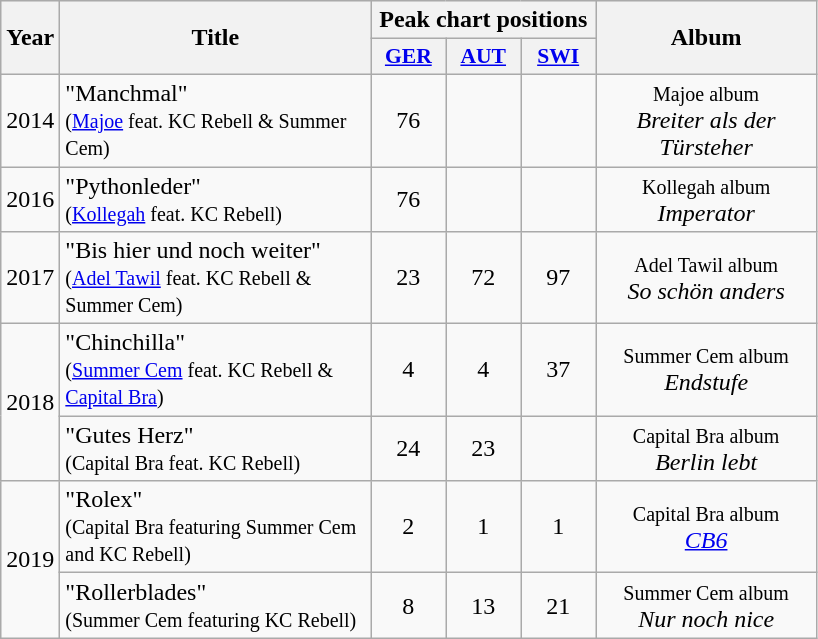<table class="wikitable">
<tr style="background: #eeeeee;">
<th style="width: 20px;" rowspan="2">Year</th>
<th style="width: 200px;" rowspan="2">Title</th>
<th colspan="3">Peak chart positions</th>
<th style="width: 140px;" rowspan="2">Album</th>
</tr>
<tr style="background: #eeeeee;">
<th scope="col" style="width:3em;font-size:90%;"><a href='#'>GER</a><br></th>
<th scope="col" style="width:3em;font-size:90%;"><a href='#'>AUT</a><br></th>
<th scope="col" style="width:3em;font-size:90%;"><a href='#'>SWI</a><br></th>
</tr>
<tr>
<td>2014</td>
<td>"Manchmal" <br><small>(<a href='#'>Majoe</a> feat. KC Rebell & Summer Cem)</small></td>
<td align="center">76</td>
<td align="center"></td>
<td align="center"></td>
<td align="center"><small>Majoe album</small><br><em>Breiter als der Türsteher</em></td>
</tr>
<tr>
<td>2016</td>
<td>"Pythonleder" <br><small>(<a href='#'>Kollegah</a> feat. KC Rebell)</small></td>
<td align="center">76</td>
<td align="center"></td>
<td align="center"></td>
<td align="center"><small>Kollegah album</small><br><em>Imperator</em></td>
</tr>
<tr>
<td>2017</td>
<td>"Bis hier und noch weiter" <br><small>(<a href='#'>Adel Tawil</a> feat. KC Rebell & Summer Cem)</small></td>
<td align="center">23</td>
<td align="center">72</td>
<td align="center">97</td>
<td align="center"><small>Adel Tawil album</small><br><em>So schön anders</em></td>
</tr>
<tr>
<td rowspan=2>2018</td>
<td>"Chinchilla" <br><small>(<a href='#'>Summer Cem</a> feat. KC Rebell & <a href='#'>Capital Bra</a>)</small></td>
<td align="center">4</td>
<td align="center">4</td>
<td align="center">37</td>
<td align="center"><small>Summer Cem album</small><br><em>Endstufe</em></td>
</tr>
<tr>
<td>"Gutes Herz" <br><small>(Capital Bra feat. KC Rebell)</small></td>
<td align="center">24</td>
<td align="center">23</td>
<td align="center"></td>
<td align="center"><small>Capital Bra album</small><br><em>Berlin lebt</em></td>
</tr>
<tr>
<td rowspan=2>2019</td>
<td>"Rolex" <br><small>(Capital Bra featuring Summer Cem and KC Rebell)</small></td>
<td align="center">2</td>
<td align="center">1</td>
<td align="center">1</td>
<td align="center"><small>Capital Bra album</small><br><em><a href='#'>CB6</a></em></td>
</tr>
<tr>
<td>"Rollerblades" <br><small>(Summer Cem featuring KC Rebell)</small></td>
<td align="center">8</td>
<td align="center">13</td>
<td align="center">21</td>
<td align="center"><small>Summer Cem album</small><br><em>Nur noch nice</em></td>
</tr>
</table>
